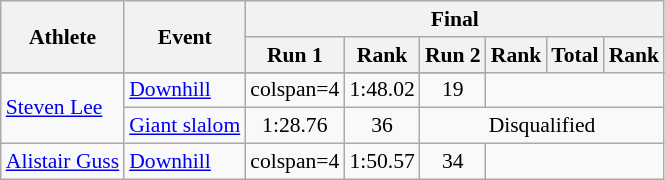<table class="wikitable" style="font-size:90%">
<tr>
<th rowspan="2">Athlete</th>
<th rowspan="2">Event</th>
<th colspan="6">Final</th>
</tr>
<tr>
<th>Run 1</th>
<th>Rank</th>
<th>Run 2</th>
<th>Rank</th>
<th>Total</th>
<th>Rank</th>
</tr>
<tr>
</tr>
<tr align="center">
<td align="left" rowspan=2><a href='#'>Steven Lee</a></td>
<td align="left"><a href='#'>Downhill</a></td>
<td>colspan=4 </td>
<td>1:48.02</td>
<td>19</td>
</tr>
<tr align="center">
<td align="left"><a href='#'>Giant slalom</a></td>
<td>1:28.76</td>
<td>36</td>
<td colspan=4>Disqualified</td>
</tr>
<tr align="center">
<td align="left"><a href='#'>Alistair Guss</a></td>
<td align="left"><a href='#'>Downhill</a></td>
<td>colspan=4 </td>
<td>1:50.57</td>
<td>34</td>
</tr>
</table>
